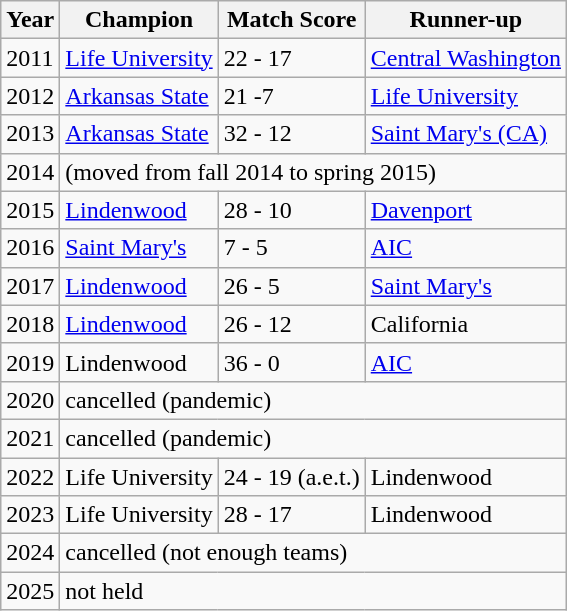<table class="wikitable">
<tr>
<th>Year</th>
<th>Champion</th>
<th>Match Score</th>
<th>Runner-up</th>
</tr>
<tr>
<td>2011</td>
<td><a href='#'>Life University</a></td>
<td>22 - 17</td>
<td><a href='#'>Central Washington</a></td>
</tr>
<tr>
<td>2012</td>
<td><a href='#'>Arkansas State</a></td>
<td>21 -7</td>
<td><a href='#'>Life University</a></td>
</tr>
<tr>
<td>2013</td>
<td><a href='#'>Arkansas State</a></td>
<td>32 - 12</td>
<td><a href='#'>Saint Mary's (CA)</a></td>
</tr>
<tr>
<td>2014</td>
<td colspan="3">(moved from fall 2014 to spring 2015)</td>
</tr>
<tr>
<td>2015</td>
<td><a href='#'>Lindenwood</a></td>
<td>28 - 10</td>
<td><a href='#'>Davenport</a></td>
</tr>
<tr>
<td>2016</td>
<td><a href='#'>Saint Mary's</a></td>
<td>7 - 5</td>
<td><a href='#'>AIC</a></td>
</tr>
<tr>
<td>2017</td>
<td><a href='#'>Lindenwood</a></td>
<td>26 - 5</td>
<td><a href='#'>Saint Mary's</a></td>
</tr>
<tr>
<td>2018</td>
<td><a href='#'>Lindenwood</a></td>
<td>26 - 12</td>
<td>California</td>
</tr>
<tr>
<td>2019</td>
<td>Lindenwood</td>
<td>36 - 0</td>
<td><a href='#'>AIC</a></td>
</tr>
<tr>
<td>2020</td>
<td colspan="3">cancelled (pandemic)</td>
</tr>
<tr>
<td>2021</td>
<td colspan="3">cancelled (pandemic)</td>
</tr>
<tr>
<td>2022</td>
<td>Life University</td>
<td>24 - 19 (a.e.t.)</td>
<td>Lindenwood</td>
</tr>
<tr>
<td>2023</td>
<td>Life University</td>
<td>28 - 17</td>
<td>Lindenwood</td>
</tr>
<tr>
<td>2024</td>
<td colspan="3">cancelled (not enough teams)</td>
</tr>
<tr>
<td>2025</td>
<td colspan="3">not held</td>
</tr>
</table>
